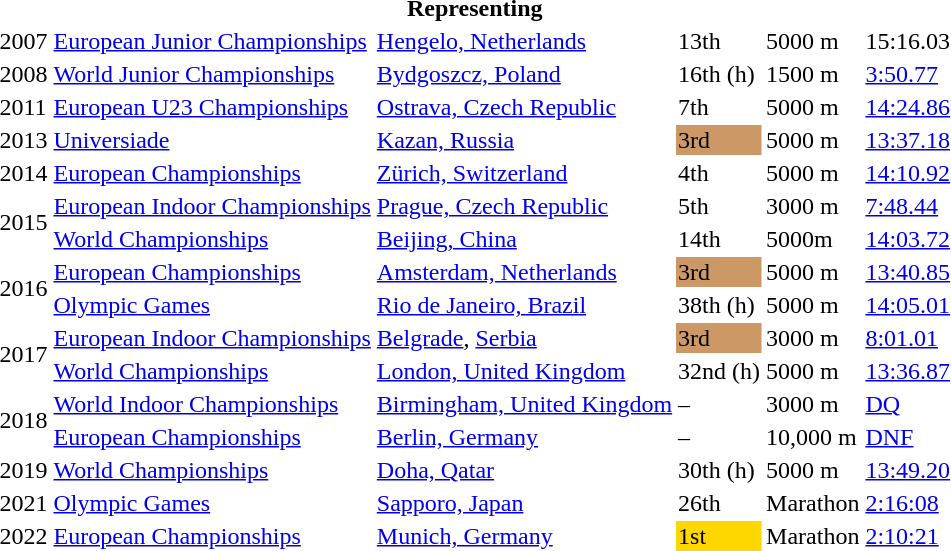<table>
<tr>
<th colspan="6">Representing </th>
</tr>
<tr>
<td>2007</td>
<td><a href='#'>European Junior Championships</a></td>
<td><a href='#'>Hengelo, Netherlands</a></td>
<td>13th</td>
<td>5000 m</td>
<td>15:16.03</td>
</tr>
<tr>
<td>2008</td>
<td><a href='#'>World Junior Championships</a></td>
<td><a href='#'>Bydgoszcz, Poland</a></td>
<td>16th (h)</td>
<td>1500 m</td>
<td><a href='#'>3:50.77</a></td>
</tr>
<tr>
<td>2011</td>
<td><a href='#'>European U23 Championships</a></td>
<td><a href='#'>Ostrava, Czech Republic</a></td>
<td>7th</td>
<td>5000 m</td>
<td><a href='#'>14:24.86</a></td>
</tr>
<tr>
<td>2013</td>
<td><a href='#'>Universiade</a></td>
<td><a href='#'>Kazan, Russia</a></td>
<td bgcolor=cc9966>3rd</td>
<td>5000 m</td>
<td><a href='#'>13:37.18</a></td>
</tr>
<tr>
<td>2014</td>
<td><a href='#'>European Championships</a></td>
<td><a href='#'>Zürich, Switzerland</a></td>
<td>4th</td>
<td>5000 m</td>
<td><a href='#'>14:10.92</a></td>
</tr>
<tr>
<td rowspan=2>2015</td>
<td><a href='#'>European Indoor Championships</a></td>
<td><a href='#'>Prague, Czech Republic</a></td>
<td>5th</td>
<td>3000 m</td>
<td><a href='#'>7:48.44</a></td>
</tr>
<tr>
<td><a href='#'>World Championships</a></td>
<td><a href='#'>Beijing, China</a></td>
<td>14th</td>
<td>5000m</td>
<td><a href='#'>14:03.72</a></td>
</tr>
<tr>
<td rowspan=2>2016</td>
<td><a href='#'>European Championships</a></td>
<td><a href='#'>Amsterdam, Netherlands</a></td>
<td bgcolor=cc9966>3rd</td>
<td>5000 m</td>
<td><a href='#'>13:40.85</a></td>
</tr>
<tr>
<td><a href='#'>Olympic Games</a></td>
<td><a href='#'>Rio de Janeiro, Brazil</a></td>
<td>38th (h)</td>
<td>5000 m</td>
<td><a href='#'>14:05.01</a></td>
</tr>
<tr>
<td rowspan=2>2017</td>
<td><a href='#'>European Indoor Championships</a></td>
<td><a href='#'>Belgrade</a>, <a href='#'>Serbia</a></td>
<td bgcolor=cc9966>3rd</td>
<td>3000 m</td>
<td><a href='#'>8:01.01</a></td>
</tr>
<tr>
<td><a href='#'>World Championships</a></td>
<td><a href='#'>London, United Kingdom</a></td>
<td>32nd (h)</td>
<td>5000 m</td>
<td><a href='#'>13:36.87</a></td>
</tr>
<tr>
<td rowspan=2>2018</td>
<td><a href='#'>World Indoor Championships</a></td>
<td><a href='#'>Birmingham, United Kingdom</a></td>
<td>–</td>
<td>3000 m</td>
<td><a href='#'>DQ</a></td>
</tr>
<tr>
<td><a href='#'>European Championships</a></td>
<td><a href='#'>Berlin, Germany</a></td>
<td>–</td>
<td>10,000 m</td>
<td><a href='#'>DNF</a></td>
</tr>
<tr>
<td>2019</td>
<td><a href='#'>World Championships</a></td>
<td><a href='#'>Doha, Qatar</a></td>
<td>30th (h)</td>
<td>5000 m</td>
<td><a href='#'>13:49.20</a></td>
</tr>
<tr>
<td>2021</td>
<td><a href='#'>Olympic Games</a></td>
<td><a href='#'>Sapporo, Japan</a></td>
<td>26th</td>
<td>Marathon</td>
<td><a href='#'>2:16:08</a></td>
</tr>
<tr>
<td>2022</td>
<td><a href='#'>European Championships</a></td>
<td><a href='#'>Munich, Germany</a></td>
<td bgcolor=gold>1st</td>
<td>Marathon</td>
<td><a href='#'>2:10:21</a></td>
</tr>
</table>
